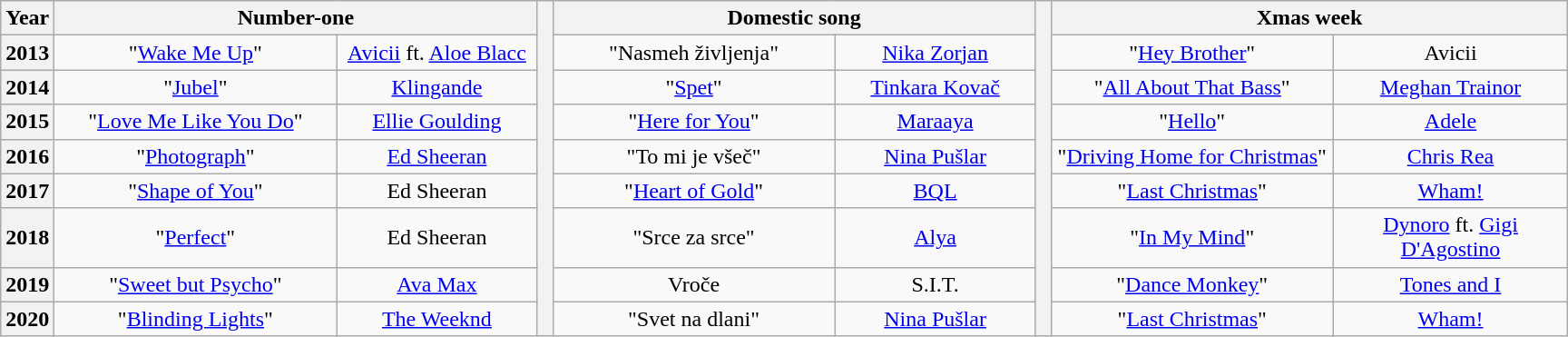<table class="wikitable plainrowheaders" border-collapse:collapse;" text-align:center;">
<tr>
<th width=32 align=center>Year</th>
<th width=340 colspan=2>Number-one</th>
<th rowspan=9> </th>
<th width=340 colspan=2>Domestic song</th>
<th rowspan=9> </th>
<th width=340 colspan=2>Xmas week</th>
</tr>
<tr align=center>
<th scope=row>2013</th>
<td width=200>"<a href='#'>Wake Me Up</a>"</td>
<td width=140><a href='#'>Avicii</a> ft. <a href='#'>Aloe Blacc</a></td>
<td width=200>"Nasmeh življenja"</td>
<td width=140><a href='#'>Nika Zorjan</a></td>
<td width=200>"<a href='#'>Hey Brother</a>"</td>
<td width=165>Avicii</td>
</tr>
<tr align=center>
<th scope=row>2014</th>
<td>"<a href='#'>Jubel</a>"</td>
<td><a href='#'>Klingande</a></td>
<td>"<a href='#'>Spet</a>"</td>
<td><a href='#'>Tinkara Kovač</a></td>
<td>"<a href='#'>All About That Bass</a>"</td>
<td><a href='#'>Meghan Trainor</a></td>
</tr>
<tr align=center>
<th scope=row>2015</th>
<td>"<a href='#'>Love Me Like You Do</a>"</td>
<td><a href='#'>Ellie Goulding</a></td>
<td>"<a href='#'>Here for You</a>"</td>
<td><a href='#'>Maraaya</a></td>
<td>"<a href='#'>Hello</a>"</td>
<td><a href='#'>Adele</a></td>
</tr>
<tr align=center>
<th scope=row>2016</th>
<td>"<a href='#'>Photograph</a>"</td>
<td><a href='#'>Ed Sheeran</a></td>
<td>"To mi je všeč"</td>
<td><a href='#'>Nina Pušlar</a></td>
<td>"<a href='#'>Driving Home for Christmas</a>"</td>
<td><a href='#'>Chris Rea</a></td>
</tr>
<tr align=center>
<th scope=row>2017</th>
<td>"<a href='#'>Shape of You</a>"</td>
<td>Ed Sheeran</td>
<td>"<a href='#'>Heart of Gold</a>"</td>
<td><a href='#'>BQL</a></td>
<td>"<a href='#'>Last Christmas</a>"</td>
<td><a href='#'>Wham!</a></td>
</tr>
<tr align=center>
<th scope=row>2018</th>
<td>"<a href='#'>Perfect</a>"</td>
<td>Ed Sheeran</td>
<td>"Srce za srce"</td>
<td><a href='#'>Alya</a></td>
<td>"<a href='#'>In My Mind</a>"</td>
<td><a href='#'>Dynoro</a> ft. <a href='#'>Gigi D'Agostino</a></td>
</tr>
<tr align=center>
<th scope=row>2019</th>
<td>"<a href='#'>Sweet but Psycho</a>"</td>
<td><a href='#'>Ava Max</a></td>
<td>Vroče</td>
<td>S.I.T.</td>
<td>"<a href='#'>Dance Monkey</a>"</td>
<td><a href='#'>Tones and I</a></td>
</tr>
<tr align=center>
<th scope=row>2020</th>
<td>"<a href='#'>Blinding Lights</a>"</td>
<td><a href='#'>The Weeknd</a></td>
<td>"Svet na dlani"</td>
<td><a href='#'>Nina Pušlar</a></td>
<td>"<a href='#'>Last Christmas</a>"</td>
<td><a href='#'>Wham!</a></td>
</tr>
</table>
